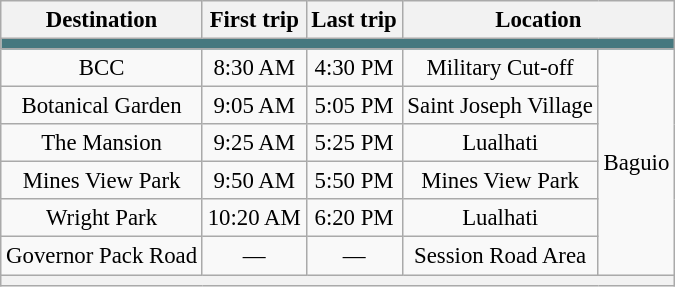<table class="wikitable collapsible" style="font-size: 95%; text-align:center;">
<tr>
<th>Destination</th>
<th>First trip</th>
<th>Last trip</th>
<th colspan="2">Location</th>
</tr>
<tr style = "background:#46787f; height: 2pt">
<td colspan="5"></td>
</tr>
<tr>
<td>BCC</td>
<td>8:30 AM</td>
<td>4:30 PM</td>
<td>Military Cut-off</td>
<td rowspan="6">Baguio</td>
</tr>
<tr>
<td>Botanical Garden</td>
<td>9:05 AM</td>
<td>5:05 PM</td>
<td>Saint Joseph Village</td>
</tr>
<tr>
<td>The Mansion</td>
<td>9:25 AM</td>
<td>5:25 PM</td>
<td>Lualhati</td>
</tr>
<tr>
<td>Mines View Park</td>
<td>9:50 AM</td>
<td>5:50 PM</td>
<td>Mines View Park</td>
</tr>
<tr>
<td>Wright Park</td>
<td>10:20 AM</td>
<td>6:20 PM</td>
<td>Lualhati</td>
</tr>
<tr>
<td>Governor Pack Road</td>
<td>—</td>
<td>—</td>
<td>Session Road Area</td>
</tr>
<tr>
<th colspan="5"></th>
</tr>
</table>
